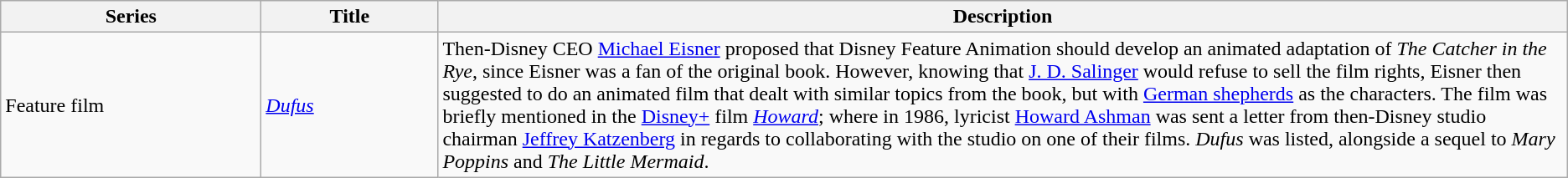<table class="wikitable">
<tr>
<th style="width:150pt;">Series</th>
<th style="width:100pt;">Title</th>
<th>Description</th>
</tr>
<tr>
<td>Feature film</td>
<td><em><a href='#'>Dufus</a></em></td>
<td>Then-Disney CEO <a href='#'>Michael Eisner</a> proposed that Disney Feature Animation should develop an animated adaptation of <em>The Catcher in the Rye</em>, since Eisner was a fan of the original book. However, knowing that <a href='#'>J. D. Salinger</a> would refuse to sell the film rights, Eisner then suggested to do an animated film that dealt with similar topics from the book, but with <a href='#'>German shepherds</a> as the characters. The film was briefly mentioned in the <a href='#'>Disney+</a> film <em><a href='#'>Howard</a></em>; where in 1986, lyricist <a href='#'>Howard Ashman</a> was sent a letter from then-Disney studio chairman <a href='#'>Jeffrey Katzenberg</a> in regards to collaborating with the studio on one of their films. <em>Dufus</em> was listed, alongside a sequel to <em>Mary Poppins</em> and <em>The Little Mermaid</em>.</td>
</tr>
</table>
